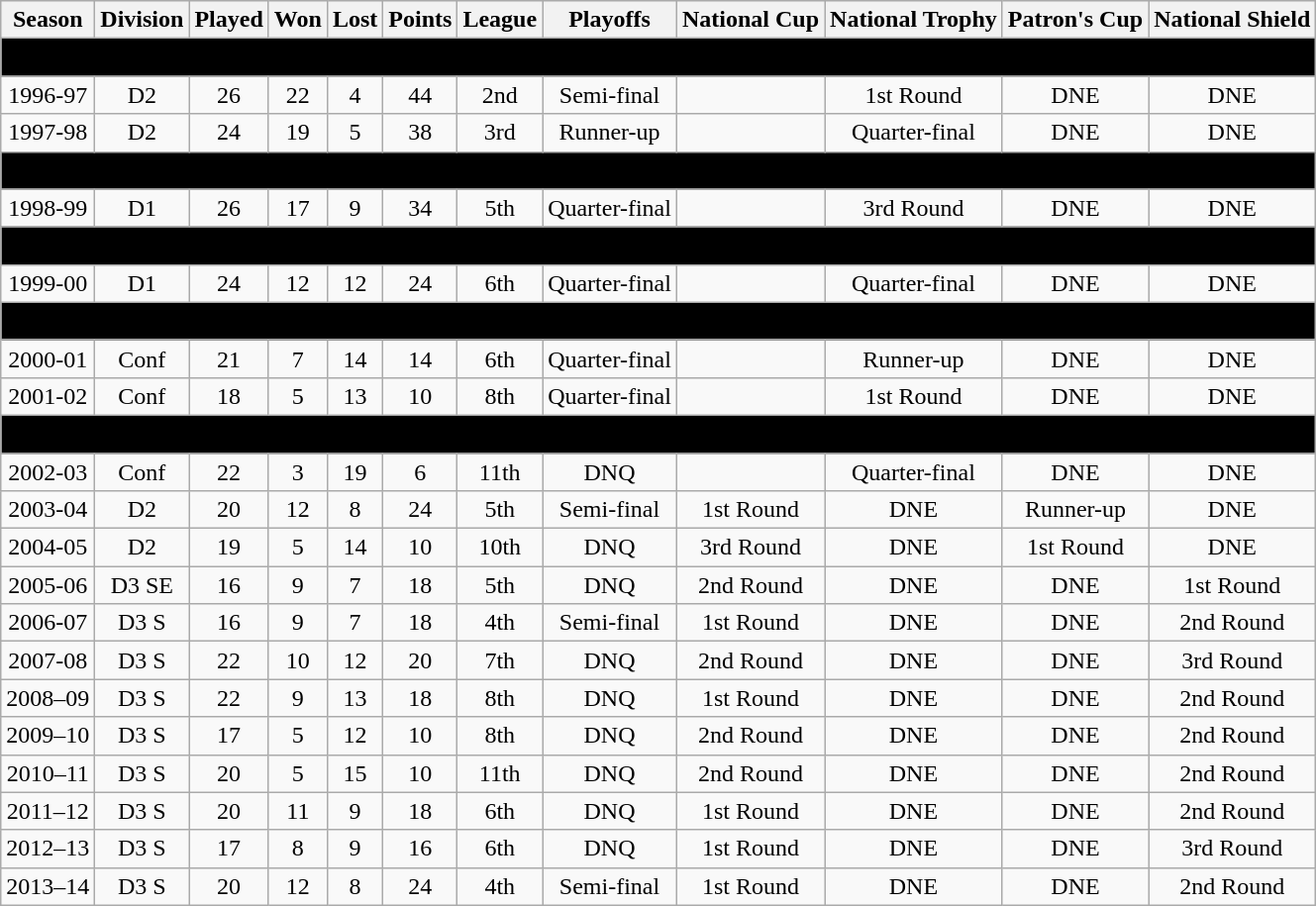<table class="wikitable" style="text-align: center;">
<tr bgcolor="#efefef">
<th>Season</th>
<th>Division</th>
<th>Played</th>
<th>Won</th>
<th>Lost</th>
<th>Points</th>
<th>League</th>
<th>Playoffs</th>
<th>National Cup</th>
<th>National Trophy</th>
<th>Patron's Cup</th>
<th>National Shield</th>
</tr>
<tr>
<td colspan="12" align=center bgcolor="black"><span><strong>London Towers 'B</strong>'</span></td>
</tr>
<tr>
<td>1996-97</td>
<td>D2</td>
<td>26</td>
<td>22</td>
<td>4</td>
<td>44</td>
<td>2nd</td>
<td>Semi-final</td>
<td></td>
<td>1st Round</td>
<td>DNE</td>
<td>DNE</td>
</tr>
<tr>
<td>1997-98</td>
<td>D2</td>
<td>24</td>
<td>19</td>
<td>5</td>
<td>38</td>
<td>3rd</td>
<td>Runner-up</td>
<td></td>
<td>Quarter-final</td>
<td>DNE</td>
<td>DNE</td>
</tr>
<tr>
<td colspan="12" align=center bgcolor="black"><span><strong>London Towers 'A</strong>'</span></td>
</tr>
<tr>
<td>1998-99</td>
<td>D1</td>
<td>26</td>
<td>17</td>
<td>9</td>
<td>34</td>
<td>5th</td>
<td>Quarter-final</td>
<td></td>
<td>3rd Round</td>
<td>DNE</td>
<td>DNE</td>
</tr>
<tr>
<td colspan="12" align=center bgcolor="black"><span><strong>Islington White Heat</strong></span></td>
</tr>
<tr>
<td>1999-00</td>
<td>D1</td>
<td>24</td>
<td>12</td>
<td>12</td>
<td>24</td>
<td>6th</td>
<td>Quarter-final</td>
<td></td>
<td>Quarter-final</td>
<td>DNE</td>
<td>DNE</td>
</tr>
<tr>
<td colspan="12" align=center bgcolor="black"><span><strong>InterBasket London</strong></span></td>
</tr>
<tr>
<td>2000-01</td>
<td>Conf</td>
<td>21</td>
<td>7</td>
<td>14</td>
<td>14</td>
<td>6th</td>
<td>Quarter-final</td>
<td></td>
<td>Runner-up</td>
<td>DNE</td>
<td>DNE</td>
</tr>
<tr>
<td>2001-02</td>
<td>Conf</td>
<td>18</td>
<td>5</td>
<td>13</td>
<td>10</td>
<td>8th</td>
<td>Quarter-final</td>
<td></td>
<td>1st Round</td>
<td>DNE</td>
<td>DNE</td>
</tr>
<tr>
<td colspan="12" align=center bgcolor="black"><span><strong>Hackney White Heat</strong></span></td>
</tr>
<tr>
<td>2002-03</td>
<td>Conf</td>
<td>22</td>
<td>3</td>
<td>19</td>
<td>6</td>
<td>11th</td>
<td>DNQ</td>
<td></td>
<td>Quarter-final</td>
<td>DNE</td>
<td>DNE</td>
</tr>
<tr>
<td>2003-04</td>
<td>D2</td>
<td>20</td>
<td>12</td>
<td>8</td>
<td>24</td>
<td>5th</td>
<td>Semi-final</td>
<td>1st Round</td>
<td>DNE</td>
<td>Runner-up</td>
<td>DNE</td>
</tr>
<tr>
<td>2004-05</td>
<td>D2</td>
<td>19</td>
<td>5</td>
<td>14</td>
<td>10</td>
<td>10th</td>
<td>DNQ</td>
<td>3rd Round</td>
<td>DNE</td>
<td>1st Round</td>
<td>DNE</td>
</tr>
<tr>
<td>2005-06</td>
<td>D3 SE</td>
<td>16</td>
<td>9</td>
<td>7</td>
<td>18</td>
<td>5th</td>
<td>DNQ</td>
<td>2nd Round</td>
<td>DNE</td>
<td>DNE</td>
<td>1st Round</td>
</tr>
<tr>
<td>2006-07</td>
<td>D3 S</td>
<td>16</td>
<td>9</td>
<td>7</td>
<td>18</td>
<td>4th</td>
<td>Semi-final</td>
<td>1st Round</td>
<td>DNE</td>
<td>DNE</td>
<td>2nd Round</td>
</tr>
<tr>
<td>2007-08</td>
<td>D3 S</td>
<td>22</td>
<td>10</td>
<td>12</td>
<td>20</td>
<td>7th</td>
<td>DNQ</td>
<td>2nd Round</td>
<td>DNE</td>
<td>DNE</td>
<td>3rd Round</td>
</tr>
<tr>
<td>2008–09</td>
<td>D3 S</td>
<td>22</td>
<td>9</td>
<td>13</td>
<td>18</td>
<td>8th</td>
<td>DNQ</td>
<td>1st Round</td>
<td>DNE</td>
<td>DNE</td>
<td>2nd Round</td>
</tr>
<tr>
<td>2009–10</td>
<td>D3 S</td>
<td>17</td>
<td>5</td>
<td>12</td>
<td>10</td>
<td>8th</td>
<td>DNQ</td>
<td>2nd Round</td>
<td>DNE</td>
<td>DNE</td>
<td>2nd Round</td>
</tr>
<tr>
<td>2010–11</td>
<td>D3 S</td>
<td>20</td>
<td>5</td>
<td>15</td>
<td>10</td>
<td>11th</td>
<td>DNQ</td>
<td>2nd Round</td>
<td>DNE</td>
<td>DNE</td>
<td>2nd Round</td>
</tr>
<tr>
<td>2011–12</td>
<td>D3 S</td>
<td>20</td>
<td>11</td>
<td>9</td>
<td>18</td>
<td>6th</td>
<td>DNQ</td>
<td>1st Round</td>
<td>DNE</td>
<td>DNE</td>
<td>2nd Round</td>
</tr>
<tr>
<td>2012–13</td>
<td>D3 S</td>
<td>17</td>
<td>8</td>
<td>9</td>
<td>16</td>
<td>6th</td>
<td>DNQ</td>
<td>1st Round</td>
<td>DNE</td>
<td>DNE</td>
<td>3rd Round</td>
</tr>
<tr>
<td>2013–14</td>
<td>D3 S</td>
<td>20</td>
<td>12</td>
<td>8</td>
<td>24</td>
<td>4th</td>
<td>Semi-final</td>
<td>1st Round</td>
<td>DNE</td>
<td>DNE</td>
<td>2nd Round</td>
</tr>
</table>
